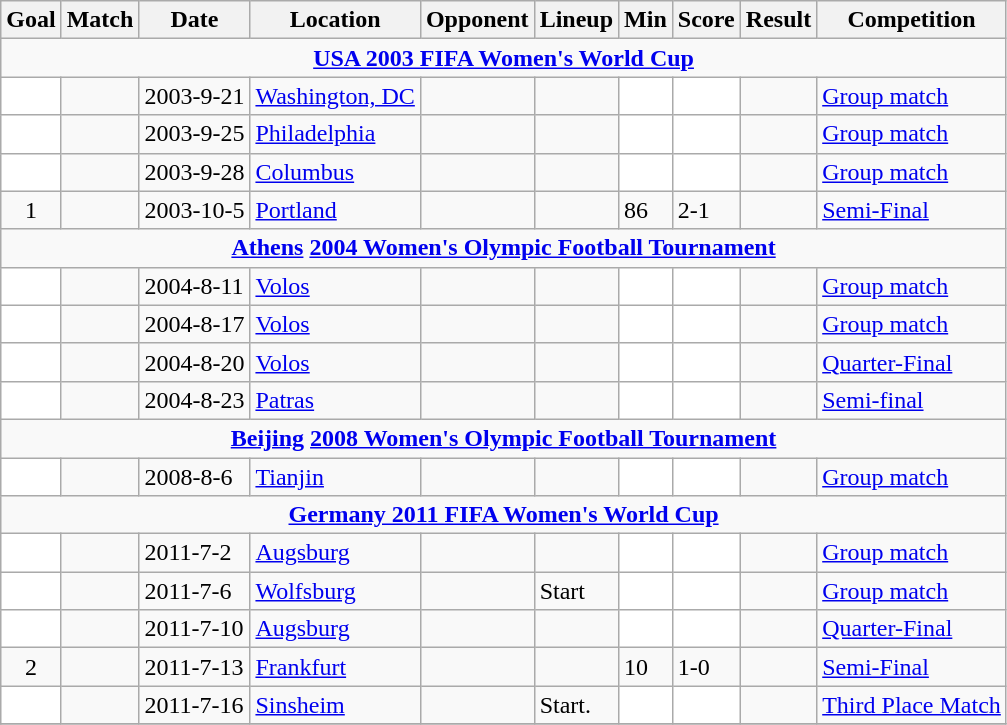<table class="wikitable collapsible" style="fontsize:90%;">
<tr>
<th>Goal</th>
<th>Match</th>
<th>Date</th>
<th>Location</th>
<th>Opponent</th>
<th>Lineup</th>
<th>Min</th>
<th>Score</th>
<th>Result</th>
<th>Competition</th>
</tr>
<tr>
<td colspan=10 align=center > <strong><a href='#'>USA 2003 FIFA Women's World Cup</a></strong></td>
</tr>
<tr>
<td style="background:white;"></td>
<td></td>
<td>2003-9-21</td>
<td><a href='#'>Washington, DC</a></td>
<td></td>
<td></td>
<td style="background:white;"></td>
<td style="background:white;"></td>
<td></td>
<td><a href='#'>Group match</a></td>
</tr>
<tr>
<td style="background:white;"></td>
<td></td>
<td>2003-9-25</td>
<td><a href='#'>Philadelphia</a></td>
<td></td>
<td></td>
<td style="background:white;"></td>
<td style="background:white;"></td>
<td></td>
<td><a href='#'>Group match</a></td>
</tr>
<tr>
<td style="background:white;"></td>
<td></td>
<td>2003-9-28</td>
<td><a href='#'>Columbus</a></td>
<td></td>
<td></td>
<td style="background:white;"></td>
<td style="background:white;"></td>
<td></td>
<td><a href='#'>Group match</a></td>
</tr>
<tr>
<td align=center>1</td>
<td></td>
<td>2003-10-5</td>
<td><a href='#'>Portland</a></td>
<td></td>
<td></td>
<td>86</td>
<td>2-1</td>
<td></td>
<td><a href='#'>Semi-Final</a></td>
</tr>
<tr>
<td colspan=10 align=center ><strong><a href='#'>Athens</a> <a href='#'>2004 Women's Olympic Football Tournament</a></strong></td>
</tr>
<tr>
<td style="background:white;"></td>
<td></td>
<td>2004-8-11</td>
<td><a href='#'>Volos</a></td>
<td></td>
<td></td>
<td style="background:white;"></td>
<td style="background:white;"></td>
<td></td>
<td><a href='#'>Group match</a></td>
</tr>
<tr>
<td style="background:white;"></td>
<td></td>
<td>2004-8-17</td>
<td><a href='#'>Volos</a></td>
<td></td>
<td></td>
<td style="background:white;"></td>
<td style="background:white;"></td>
<td></td>
<td><a href='#'>Group match</a></td>
</tr>
<tr>
<td style="background:white;"></td>
<td></td>
<td>2004-8-20</td>
<td><a href='#'>Volos</a></td>
<td></td>
<td></td>
<td style="background:white;"></td>
<td style="background:white;"></td>
<td></td>
<td><a href='#'>Quarter-Final</a></td>
</tr>
<tr>
<td style="background:white;"></td>
<td></td>
<td>2004-8-23</td>
<td><a href='#'>Patras</a></td>
<td></td>
<td></td>
<td style="background:white;"></td>
<td style="background:white;"></td>
<td></td>
<td><a href='#'>Semi-final</a></td>
</tr>
<tr>
<td colspan=10 align=center ><strong><a href='#'>Beijing</a> <a href='#'>2008 Women's Olympic Football Tournament</a></strong></td>
</tr>
<tr>
<td style="background:white;"></td>
<td></td>
<td>2008-8-6</td>
<td><a href='#'>Tianjin</a></td>
<td></td>
<td></td>
<td style="background:white;"></td>
<td style="background:white;"></td>
<td></td>
<td><a href='#'>Group match</a></td>
</tr>
<tr>
<td colspan=10 align=center > <strong><a href='#'>Germany 2011 FIFA Women's World Cup</a></strong></td>
</tr>
<tr>
<td style="background:white;"></td>
<td></td>
<td>2011-7-2</td>
<td><a href='#'>Augsburg</a></td>
<td></td>
<td></td>
<td style="background:white;"></td>
<td style="background:white;"></td>
<td></td>
<td><a href='#'>Group match</a></td>
</tr>
<tr>
<td style="background:white;"></td>
<td></td>
<td>2011-7-6</td>
<td><a href='#'>Wolfsburg</a></td>
<td></td>
<td>Start</td>
<td style="background:white;"></td>
<td style="background:white;"></td>
<td></td>
<td><a href='#'>Group match</a></td>
</tr>
<tr>
<td style="background:white;"></td>
<td></td>
<td>2011-7-10</td>
<td><a href='#'>Augsburg</a></td>
<td></td>
<td></td>
<td style="background:white;"></td>
<td style="background:white;"></td>
<td></td>
<td><a href='#'>Quarter-Final</a></td>
</tr>
<tr>
<td align=center>2</td>
<td></td>
<td>2011-7-13</td>
<td><a href='#'>Frankfurt</a></td>
<td></td>
<td></td>
<td>10</td>
<td>1-0</td>
<td></td>
<td><a href='#'>Semi-Final</a></td>
</tr>
<tr>
<td style="background:white;"></td>
<td></td>
<td>2011-7-16</td>
<td><a href='#'>Sinsheim</a></td>
<td></td>
<td>Start.</td>
<td style="background:white;"></td>
<td style="background:white;"></td>
<td></td>
<td><a href='#'>Third Place Match</a></td>
</tr>
<tr>
</tr>
</table>
